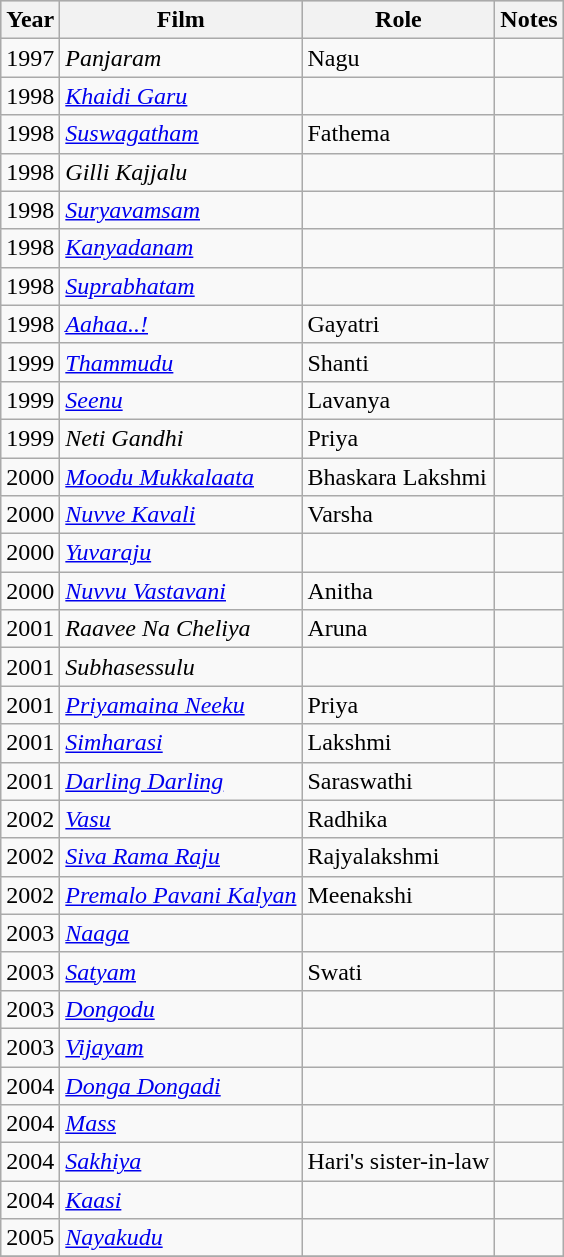<table class="wikitable">
<tr style="background:#ccc; text-align:center;">
<th>Year</th>
<th>Film</th>
<th>Role</th>
<th>Notes</th>
</tr>
<tr>
<td>1997</td>
<td><em>Panjaram</em></td>
<td>Nagu</td>
<td></td>
</tr>
<tr>
<td>1998</td>
<td><em><a href='#'>Khaidi Garu</a></em></td>
<td></td>
<td></td>
</tr>
<tr>
<td>1998</td>
<td><em><a href='#'>Suswagatham</a></em></td>
<td>Fathema</td>
<td></td>
</tr>
<tr>
<td>1998</td>
<td><em>Gilli Kajjalu</em></td>
<td></td>
<td></td>
</tr>
<tr>
<td>1998</td>
<td><em><a href='#'>Suryavamsam</a></em></td>
<td></td>
<td></td>
</tr>
<tr>
<td>1998</td>
<td><em><a href='#'>Kanyadanam</a></em></td>
<td></td>
<td></td>
</tr>
<tr>
<td>1998</td>
<td><em><a href='#'>Suprabhatam</a></em></td>
<td></td>
<td></td>
</tr>
<tr>
<td>1998</td>
<td><em><a href='#'>Aahaa..!</a></em></td>
<td>Gayatri</td>
<td></td>
</tr>
<tr>
<td>1999</td>
<td><em><a href='#'>Thammudu</a></em></td>
<td>Shanti</td>
<td></td>
</tr>
<tr>
<td>1999</td>
<td><em><a href='#'>Seenu</a></em></td>
<td>Lavanya</td>
<td></td>
</tr>
<tr>
<td>1999</td>
<td><em>Neti Gandhi</em></td>
<td>Priya</td>
<td></td>
</tr>
<tr>
<td>2000</td>
<td><em><a href='#'>Moodu Mukkalaata</a></em></td>
<td>Bhaskara Lakshmi</td>
<td></td>
</tr>
<tr>
<td>2000</td>
<td><em><a href='#'>Nuvve Kavali</a></em></td>
<td>Varsha</td>
<td></td>
</tr>
<tr>
<td>2000</td>
<td><em><a href='#'>Yuvaraju</a></em></td>
<td></td>
<td></td>
</tr>
<tr>
<td>2000</td>
<td><em><a href='#'>Nuvvu Vastavani</a></em></td>
<td>Anitha</td>
<td></td>
</tr>
<tr>
<td>2001</td>
<td><em>Raavee Na Cheliya</em></td>
<td>Aruna</td>
<td></td>
</tr>
<tr>
<td>2001</td>
<td><em>Subhasessulu</em></td>
<td></td>
<td></td>
</tr>
<tr>
<td>2001</td>
<td><em><a href='#'>Priyamaina Neeku</a></em></td>
<td>Priya</td>
<td></td>
</tr>
<tr>
<td>2001</td>
<td><em><a href='#'>Simharasi</a></em></td>
<td>Lakshmi</td>
<td></td>
</tr>
<tr>
<td>2001</td>
<td><em><a href='#'>Darling Darling</a></em></td>
<td>Saraswathi</td>
<td></td>
</tr>
<tr>
<td>2002</td>
<td><em><a href='#'>Vasu</a></em></td>
<td>Radhika</td>
<td></td>
</tr>
<tr>
<td>2002</td>
<td><em><a href='#'>Siva Rama Raju</a></em></td>
<td>Rajyalakshmi</td>
<td></td>
</tr>
<tr>
<td>2002</td>
<td><em><a href='#'>Premalo Pavani Kalyan</a></em></td>
<td>Meenakshi</td>
<td></td>
</tr>
<tr>
<td>2003</td>
<td><em><a href='#'>Naaga</a></em></td>
<td></td>
<td></td>
</tr>
<tr>
<td>2003</td>
<td><em><a href='#'>Satyam</a></em></td>
<td>Swati</td>
<td></td>
</tr>
<tr>
<td>2003</td>
<td><em><a href='#'>Dongodu</a></em></td>
<td></td>
<td></td>
</tr>
<tr>
<td>2003</td>
<td><em><a href='#'>Vijayam</a></em></td>
<td></td>
<td></td>
</tr>
<tr>
<td>2004</td>
<td><em><a href='#'>Donga Dongadi</a></em></td>
<td></td>
<td></td>
</tr>
<tr>
<td>2004</td>
<td><em><a href='#'>Mass</a></em></td>
<td></td>
<td></td>
</tr>
<tr>
<td>2004</td>
<td><em><a href='#'>Sakhiya</a></em></td>
<td>Hari's sister-in-law</td>
<td></td>
</tr>
<tr>
<td>2004</td>
<td><em><a href='#'>Kaasi</a></em></td>
<td></td>
<td></td>
</tr>
<tr>
<td>2005</td>
<td><em><a href='#'>Nayakudu</a></em></td>
<td></td>
<td></td>
</tr>
<tr>
</tr>
</table>
